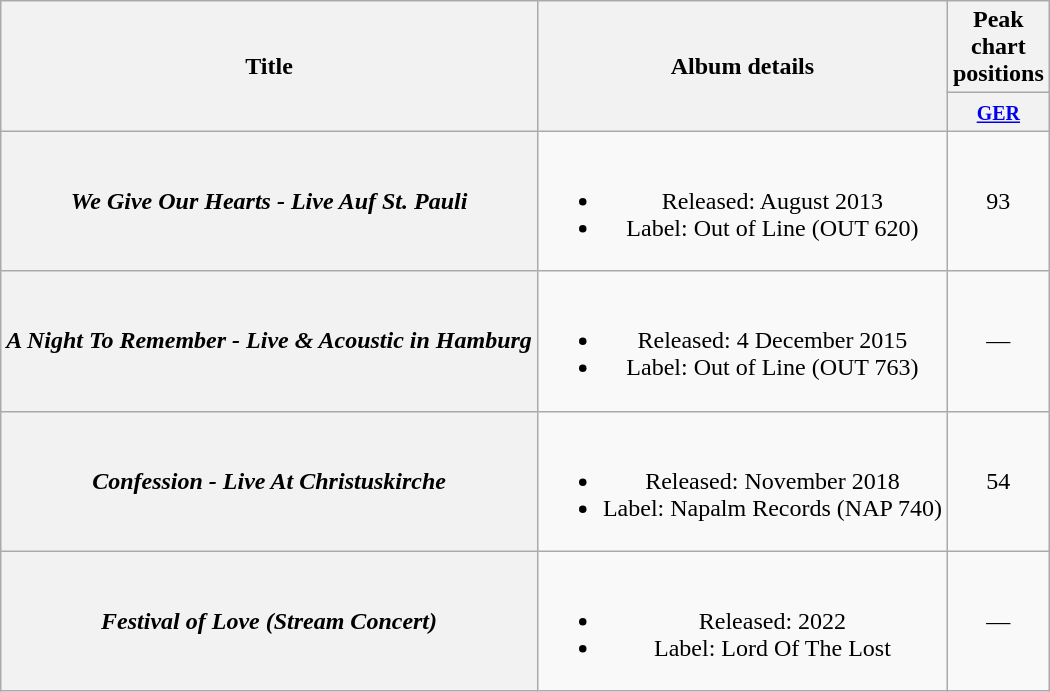<table class="wikitable plainrowheaders" style="text-align:center;" border="1">
<tr>
<th scope="col" rowspan="2">Title</th>
<th scope="col" rowspan="2">Album details</th>
<th colspan="1" scope="col">Peak chart positions</th>
</tr>
<tr>
<th width="30px"><small><a href='#'>GER</a></small><br></th>
</tr>
<tr>
<th scope="row"><em>We Give Our Hearts - Live Auf St. Pauli</em></th>
<td><br><ul><li>Released: August 2013</li><li>Label: Out of Line (OUT 620)</li></ul></td>
<td>93</td>
</tr>
<tr>
<th scope="row"><em>A Night To Remember - Live & Acoustic in Hamburg</em></th>
<td><br><ul><li>Released: 4 December 2015</li><li>Label: Out of Line (OUT 763)</li></ul></td>
<td>—</td>
</tr>
<tr>
<th scope="row"><em>Confession - Live At Christuskirche</em></th>
<td><br><ul><li>Released: November 2018</li><li>Label: Napalm Records (NAP 740)</li></ul></td>
<td>54</td>
</tr>
<tr>
<th scope="row"><em>Festival of Love (Stream Concert)</em></th>
<td><br><ul><li>Released: 2022</li><li>Label: Lord Of The Lost</li></ul></td>
<td>—</td>
</tr>
</table>
